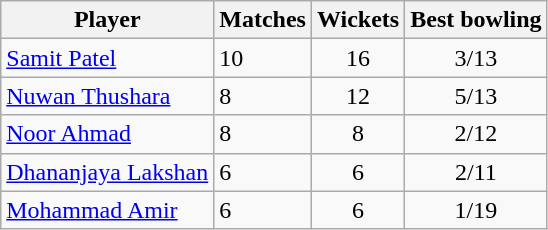<table class="wikitable"  style="text-align: center;">
<tr>
<th>Player</th>
<th>Matches</th>
<th>Wickets</th>
<th>Best bowling</th>
</tr>
<tr>
<td style="text-align:left"><a href='#'>Samit Patel</a></td>
<td style="text-align:left">10</td>
<td>16</td>
<td>3/13</td>
</tr>
<tr>
<td style="text-align:left"><a href='#'>Nuwan Thushara</a></td>
<td style="text-align:left">8</td>
<td>12</td>
<td>5/13</td>
</tr>
<tr>
<td style="text-align:left"><a href='#'>Noor Ahmad</a></td>
<td style="text-align:left">8</td>
<td>8</td>
<td>2/12</td>
</tr>
<tr>
<td style="text-align:left"><a href='#'>Dhananjaya Lakshan</a></td>
<td style="text-align:left">6</td>
<td>6</td>
<td>2/11</td>
</tr>
<tr>
<td style="text-align:left"><a href='#'>Mohammad Amir</a></td>
<td style="text-align:left">6</td>
<td>6</td>
<td>1/19</td>
</tr>
</table>
